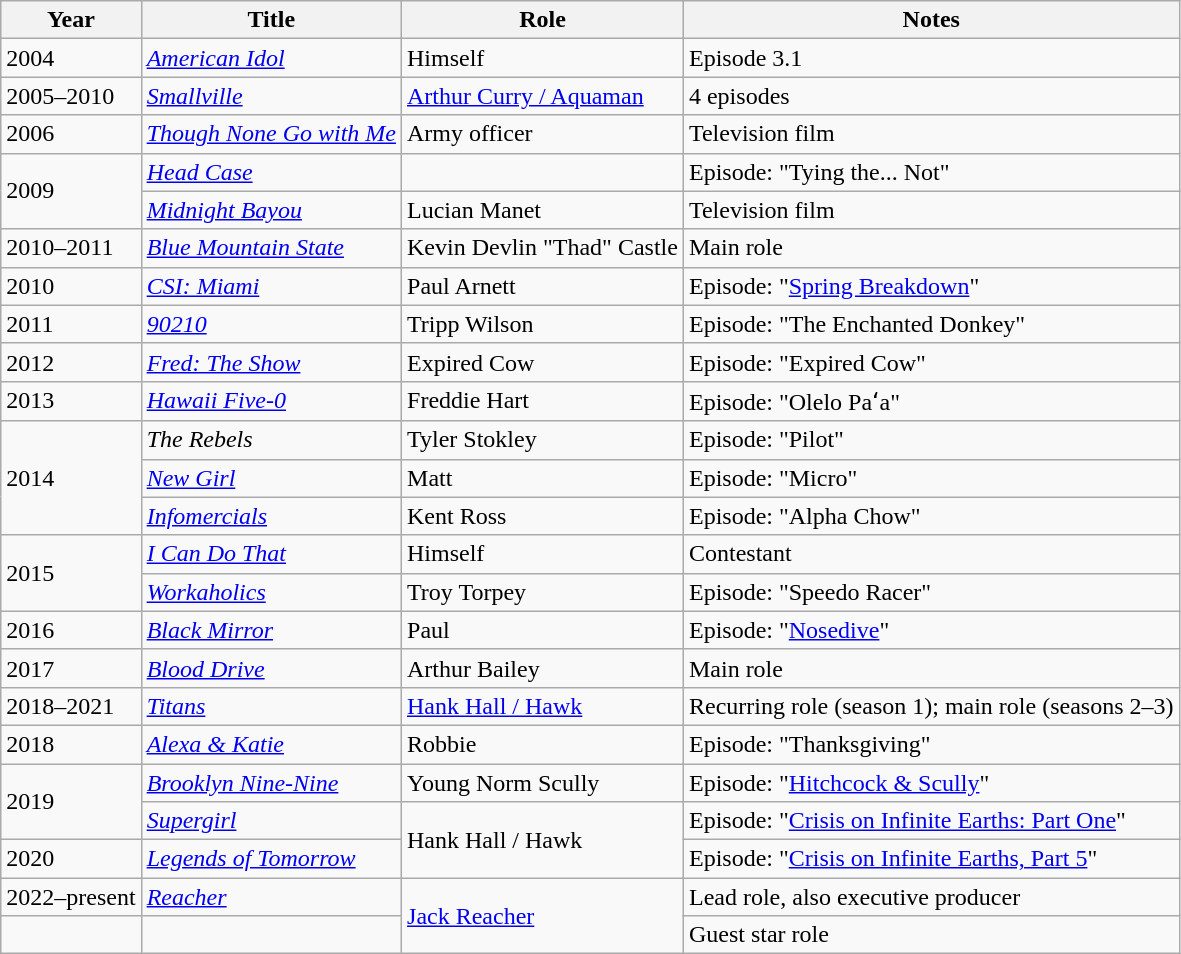<table class="wikitable sortable">
<tr>
<th>Year</th>
<th>Title</th>
<th>Role</th>
<th class="unsortable">Notes</th>
</tr>
<tr>
<td>2004</td>
<td><em><a href='#'>American Idol</a></em></td>
<td>Himself</td>
<td>Episode 3.1</td>
</tr>
<tr>
<td>2005–2010</td>
<td><em><a href='#'>Smallville</a></em></td>
<td><a href='#'>Arthur Curry / Aquaman</a></td>
<td>4 episodes</td>
</tr>
<tr>
<td>2006</td>
<td><em><a href='#'>Though None Go with Me</a></em></td>
<td>Army officer</td>
<td>Television film</td>
</tr>
<tr>
<td rowspan="2">2009</td>
<td><em><a href='#'>Head Case</a></em></td>
<td></td>
<td>Episode: "Tying the... Not"</td>
</tr>
<tr>
<td><em><a href='#'>Midnight Bayou</a></em></td>
<td>Lucian Manet</td>
<td>Television film</td>
</tr>
<tr>
<td>2010–2011</td>
<td><em><a href='#'>Blue Mountain State</a></em></td>
<td>Kevin Devlin "Thad" Castle</td>
<td>Main role</td>
</tr>
<tr>
<td>2010</td>
<td><em><a href='#'>CSI: Miami</a></em></td>
<td>Paul Arnett</td>
<td>Episode: "<a href='#'>Spring Breakdown</a>"</td>
</tr>
<tr>
<td>2011</td>
<td><em><a href='#'>90210</a></em></td>
<td>Tripp Wilson</td>
<td>Episode: "The Enchanted Donkey"</td>
</tr>
<tr>
<td>2012</td>
<td><em><a href='#'>Fred: The Show</a></em></td>
<td>Expired Cow</td>
<td>Episode: "Expired Cow"</td>
</tr>
<tr>
<td>2013</td>
<td><em><a href='#'>Hawaii Five-0</a></em></td>
<td>Freddie Hart</td>
<td>Episode: "Olelo Paʻa"</td>
</tr>
<tr>
<td rowspan="3">2014</td>
<td><em>The Rebels</em></td>
<td>Tyler Stokley</td>
<td>Episode: "Pilot"</td>
</tr>
<tr>
<td><em><a href='#'>New Girl</a></em></td>
<td>Matt</td>
<td>Episode: "Micro"</td>
</tr>
<tr>
<td><em><a href='#'>Infomercials</a></em></td>
<td>Kent Ross</td>
<td>Episode: "Alpha Chow"</td>
</tr>
<tr>
<td rowspan="2">2015</td>
<td><em><a href='#'>I Can Do That</a></em></td>
<td>Himself</td>
<td>Contestant</td>
</tr>
<tr>
<td><em><a href='#'>Workaholics</a></em></td>
<td>Troy Torpey</td>
<td>Episode: "Speedo Racer"</td>
</tr>
<tr>
<td>2016</td>
<td><em><a href='#'>Black Mirror</a></em></td>
<td>Paul</td>
<td>Episode: "<a href='#'>Nosedive</a>"</td>
</tr>
<tr>
<td>2017</td>
<td><em><a href='#'>Blood Drive</a></em></td>
<td>Arthur Bailey</td>
<td>Main role</td>
</tr>
<tr>
<td>2018–2021</td>
<td><em><a href='#'>Titans</a></em></td>
<td><a href='#'>Hank Hall / Hawk</a></td>
<td>Recurring role (season 1); main role (seasons 2–3)</td>
</tr>
<tr>
<td>2018</td>
<td><em><a href='#'>Alexa & Katie</a></em></td>
<td>Robbie</td>
<td>Episode: "Thanksgiving"</td>
</tr>
<tr>
<td rowspan="2">2019</td>
<td><em><a href='#'>Brooklyn Nine-Nine</a></em></td>
<td>Young Norm Scully</td>
<td>Episode: "<a href='#'>Hitchcock & Scully</a>"</td>
</tr>
<tr>
<td><em><a href='#'>Supergirl</a></em></td>
<td rowspan="2">Hank Hall / Hawk</td>
<td>Episode: "<a href='#'>Crisis on Infinite Earths: Part One</a>"</td>
</tr>
<tr>
<td>2020</td>
<td><em><a href='#'>Legends of Tomorrow</a></em></td>
<td>Episode: "<a href='#'>Crisis on Infinite Earths, Part 5</a>"</td>
</tr>
<tr>
<td>2022–present</td>
<td><em><a href='#'>Reacher</a></em></td>
<td rowspan="2"><a href='#'>Jack Reacher</a></td>
<td>Lead role, also executive producer</td>
</tr>
<tr>
<td></td>
<td></td>
<td>Guest star role</td>
</tr>
</table>
